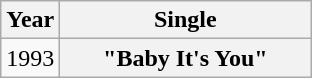<table class="wikitable plainrowheaders" style="text-align:center;">
<tr>
<th>Year</th>
<th style="width:10em;">Single</th>
</tr>
<tr>
<td>1993</td>
<th scope="row">"Baby It's You"</th>
</tr>
</table>
